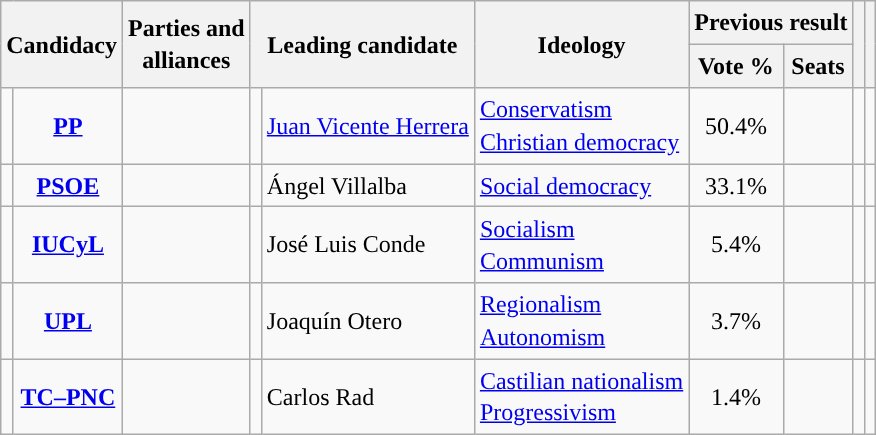<table class="wikitable" style="line-height:1.35em; text-align:left;">
<tr>
<th colspan="2" rowspan="2">Candidacy</th>
<th rowspan="2">Parties and<br>alliances</th>
<th colspan="2" rowspan="2">Leading candidate</th>
<th rowspan="2">Ideology</th>
<th colspan="2">Previous result</th>
<th rowspan="2"></th>
<th rowspan="2"></th>
</tr>
<tr>
<th>Vote %</th>
<th>Seats</th>
</tr>
<tr>
<td width="1" style="color:inherit;background:"></td>
<td align="center"><strong><a href='#'>PP</a></strong></td>
<td></td>
<td></td>
<td><a href='#'>Juan Vicente Herrera</a></td>
<td><a href='#'>Conservatism</a><br><a href='#'>Christian democracy</a></td>
<td align="center">50.4%</td>
<td></td>
<td></td>
<td><br></td>
</tr>
<tr>
<td style="color:inherit;background:"></td>
<td align="center"><strong><a href='#'>PSOE</a></strong></td>
<td></td>
<td></td>
<td>Ángel Villalba</td>
<td><a href='#'>Social democracy</a></td>
<td align="center">33.1%</td>
<td></td>
<td></td>
<td></td>
</tr>
<tr>
<td style="color:inherit;background:"></td>
<td align="center"><strong><a href='#'>IUCyL</a></strong></td>
<td></td>
<td></td>
<td>José Luis Conde</td>
<td><a href='#'>Socialism</a><br><a href='#'>Communism</a></td>
<td align="center">5.4%</td>
<td></td>
<td></td>
<td></td>
</tr>
<tr>
<td style="color:inherit;background:"></td>
<td align="center"><strong><a href='#'>UPL</a></strong></td>
<td></td>
<td></td>
<td>Joaquín Otero</td>
<td><a href='#'>Regionalism</a><br><a href='#'>Autonomism</a></td>
<td align="center">3.7%</td>
<td></td>
<td></td>
<td></td>
</tr>
<tr>
<td style="color:inherit;background:"></td>
<td align="center"><strong><a href='#'>TC–PNC</a></strong></td>
<td></td>
<td></td>
<td>Carlos Rad</td>
<td><a href='#'>Castilian nationalism</a><br><a href='#'>Progressivism</a></td>
<td align="center">1.4%</td>
<td></td>
<td></td>
<td></td>
</tr>
</table>
